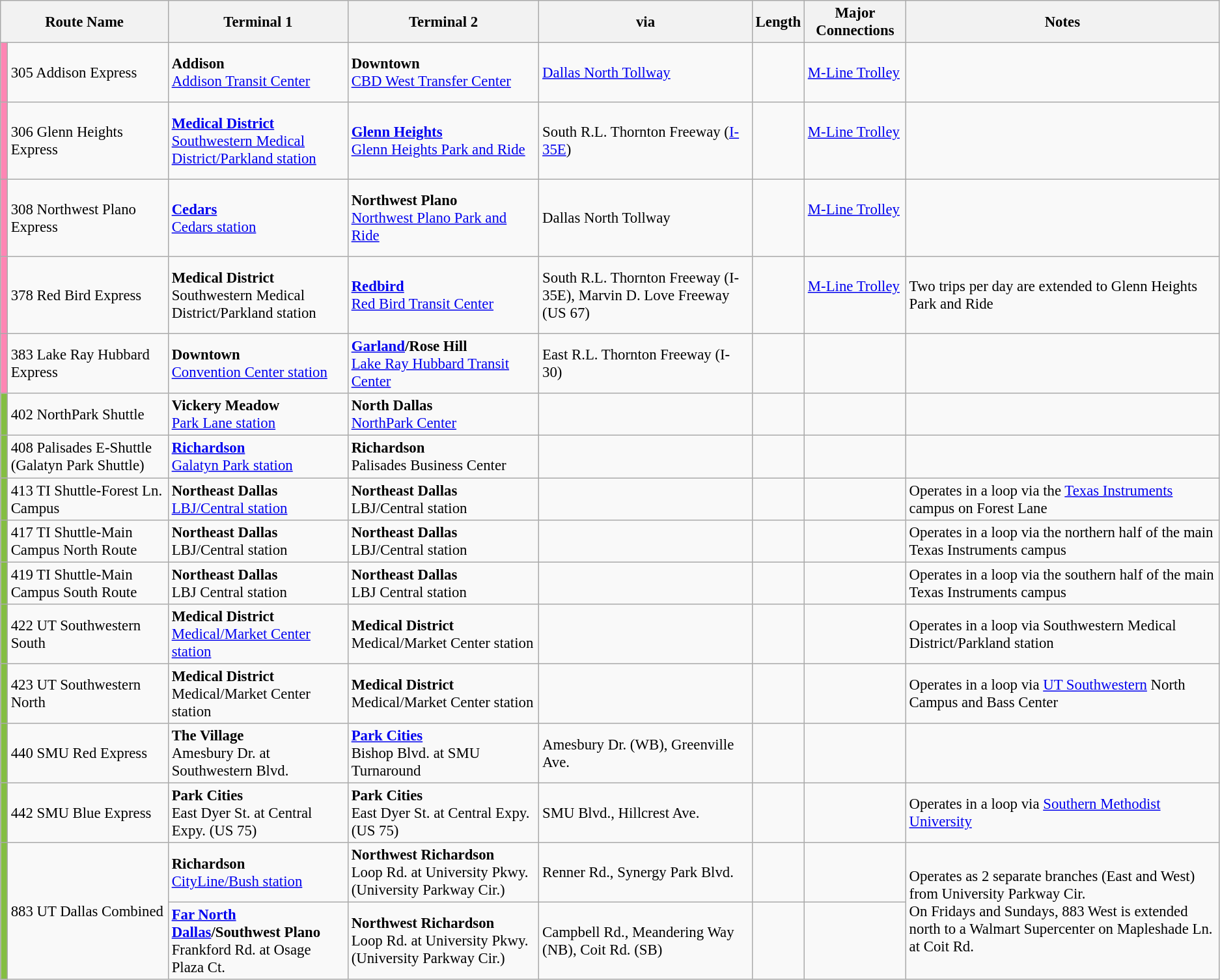<table class="wikitable sortable sticky-header" style="font-size:95%; vertical-align:top">
<tr>
<th colspan=2>Route Name</th>
<th>Terminal 1</th>
<th>Terminal 2</th>
<th>via</th>
<th>Length</th>
<th>Major Connections</th>
<th>Notes</th>
</tr>
<tr>
<td style=background:#ff86b4></td>
<td>305 Addison Express</td>
<td><strong>Addison</strong><br><a href='#'>Addison Transit Center</a></td>
<td><strong>Downtown</strong><br><a href='#'>CBD West Transfer Center</a></td>
<td><a href='#'>Dallas North Tollway</a></td>
<td></td>
<td><br> <a href='#'>M-Line Trolley</a><br><br></td>
<td></td>
</tr>
<tr>
<td style=background:#ff86b4></td>
<td>306 Glenn Heights Express</td>
<td><strong><a href='#'>Medical District</a></strong><br><a href='#'>Southwestern Medical District/Parkland station</a></td>
<td><strong><a href='#'>Glenn Heights</a></strong><br><a href='#'>Glenn Heights Park and Ride</a></td>
<td>South R.L. Thornton Freeway (<a href='#'>I-35E</a>)</td>
<td></td>
<td><br> <a href='#'>M-Line Trolley</a><br><br><br></td>
<td></td>
</tr>
<tr>
<td style=background:#ff86b4></td>
<td>308 Northwest Plano Express</td>
<td><strong><a href='#'>Cedars</a></strong><br><a href='#'>Cedars station</a></td>
<td><strong>Northwest Plano</strong><br><a href='#'>Northwest Plano Park and Ride</a></td>
<td>Dallas North Tollway</td>
<td></td>
<td><br> <a href='#'>M-Line Trolley</a><br><br><br></td>
<td></td>
</tr>
<tr>
<td style=background:#ff86b4></td>
<td>378 Red Bird Express</td>
<td><strong>Medical District</strong><br>Southwestern Medical District/Parkland station</td>
<td><strong><a href='#'>Redbird</a></strong><br><a href='#'>Red Bird Transit Center</a></td>
<td>South R.L. Thornton Freeway (I-35E), Marvin D. Love Freeway (US 67)</td>
<td></td>
<td><br> <a href='#'>M-Line Trolley</a><br><br><br></td>
<td>Two trips per day are extended to Glenn Heights Park and Ride</td>
</tr>
<tr>
<td style=background:#ff86b4></td>
<td>383 Lake Ray Hubbard Express</td>
<td><strong>Downtown</strong><br><a href='#'>Convention Center station</a></td>
<td><strong><a href='#'>Garland</a>/Rose Hill</strong><br><a href='#'>Lake Ray Hubbard Transit Center</a></td>
<td>East R.L. Thornton Freeway (I-30)</td>
<td></td>
<td><br></td>
<td></td>
</tr>
<tr>
<td style=background:#84be42></td>
<td>402 NorthPark Shuttle</td>
<td><strong>Vickery Meadow</strong><br><a href='#'>Park Lane station</a></td>
<td><strong>North Dallas</strong><br><a href='#'>NorthPark Center</a></td>
<td></td>
<td></td>
<td><br></td>
<td></td>
</tr>
<tr>
<td style=background:#84be42></td>
<td>408 Palisades E-Shuttle (Galatyn Park Shuttle)</td>
<td><strong><a href='#'>Richardson</a></strong><br><a href='#'>Galatyn Park station</a></td>
<td><strong>Richardson</strong><br>Palisades Business Center</td>
<td></td>
<td></td>
<td><br></td>
<td></td>
</tr>
<tr>
<td style=background:#84be42></td>
<td>413 TI Shuttle-Forest Ln. Campus</td>
<td><strong>Northeast Dallas</strong><br><a href='#'>LBJ/Central station</a></td>
<td><strong>Northeast Dallas</strong><br>LBJ/Central station</td>
<td></td>
<td></td>
<td><br></td>
<td>Operates in a loop via the <a href='#'>Texas Instruments</a> campus on Forest Lane</td>
</tr>
<tr>
<td style=background:#84be42></td>
<td>417 TI Shuttle-Main Campus North Route</td>
<td><strong>Northeast Dallas</strong><br>LBJ/Central station</td>
<td><strong>Northeast Dallas</strong><br>LBJ/Central station</td>
<td></td>
<td></td>
<td><br></td>
<td>Operates in a loop via the northern half of the main Texas Instruments campus</td>
</tr>
<tr>
<td style=background:#84be42></td>
<td>419 TI Shuttle-Main Campus South Route</td>
<td><strong>Northeast Dallas</strong><br>LBJ Central station</td>
<td><strong>Northeast Dallas</strong><br>LBJ Central station</td>
<td></td>
<td></td>
<td><br></td>
<td>Operates in a loop via the southern half of the main Texas Instruments campus</td>
</tr>
<tr>
<td style=background:#84be42></td>
<td>422 UT Southwestern South</td>
<td><strong>Medical District</strong><br><a href='#'>Medical/Market Center station</a></td>
<td><strong>Medical District</strong><br>Medical/Market Center station</td>
<td></td>
<td></td>
<td><br></td>
<td>Operates in a loop via Southwestern Medical District/Parkland station</td>
</tr>
<tr>
<td style=background:#84be42></td>
<td>423 UT Southwestern North</td>
<td><strong>Medical District</strong><br>Medical/Market Center station</td>
<td><strong>Medical District</strong><br>Medical/Market Center station</td>
<td></td>
<td></td>
<td><br></td>
<td>Operates in a loop via <a href='#'>UT Southwestern</a> North Campus and Bass Center</td>
</tr>
<tr>
<td style=background:#84be42></td>
<td>440 SMU Red Express</td>
<td><strong>The Village</strong><br>Amesbury Dr. at Southwestern Blvd.</td>
<td><strong><a href='#'>Park Cities</a></strong><br>Bishop Blvd. at SMU Turnaround</td>
<td>Amesbury Dr. (WB), Greenville Ave.</td>
<td></td>
<td><br><br></td>
<td></td>
</tr>
<tr>
<td style=background:#84be42></td>
<td>442 SMU Blue Express</td>
<td><strong>Park Cities</strong><br>East Dyer St. at Central Expy. (US 75)</td>
<td><strong>Park Cities</strong><br>East Dyer St. at Central Expy. (US 75)</td>
<td>SMU Blvd., Hillcrest Ave.</td>
<td></td>
<td></td>
<td>Operates in a loop via <a href='#'>Southern Methodist University</a></td>
</tr>
<tr>
<td style=background:#84be42 rowspan=2></td>
<td rowspan=2>883 UT Dallas Combined</td>
<td><strong>Richardson</strong><br><a href='#'>CityLine/Bush station</a></td>
<td><strong>Northwest Richardson</strong><br>Loop Rd. at University Pkwy. (University Parkway Cir.)</td>
<td>Renner Rd., Synergy Park Blvd.</td>
<td></td>
<td><br></td>
<td rowspan="2">Operates as 2 separate branches (East and West) from University Parkway Cir.<br>On Fridays and Sundays, 883 West is extended north to a Walmart Supercenter on Mapleshade Ln. at Coit Rd.</td>
</tr>
<tr>
<td><strong><a href='#'>Far North Dallas</a>/Southwest Plano</strong><br>Frankford Rd. at Osage Plaza Ct.</td>
<td><strong>Northwest Richardson</strong><br>Loop Rd. at University Pkwy. (University Parkway Cir.)</td>
<td>Campbell Rd., Meandering Way (NB), Coit Rd. (SB)</td>
<td></td>
<td></td>
</tr>
</table>
